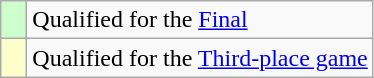<table class="wikitable" style="text-align:left;">
<tr>
<td width=10px bgcolor=#ccffcc></td>
<td>Qualified for the <a href='#'>Final</a></td>
</tr>
<tr>
<td width=10px bgcolor=#ffffcc></td>
<td>Qualified for the <a href='#'>Third-place game</a></td>
</tr>
</table>
